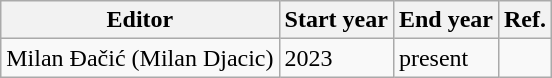<table class="wikitable">
<tr>
<th>Editor</th>
<th>Start year</th>
<th>End year</th>
<th>Ref.</th>
</tr>
<tr>
<td>Milan Đačić (Milan Djacic)</td>
<td>2023</td>
<td>present</td>
<td></td>
</tr>
</table>
